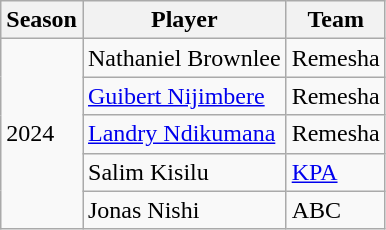<table class="wikitable">
<tr>
<th>Season</th>
<th>Player</th>
<th>Team</th>
</tr>
<tr>
<td rowspan="5">2024</td>
<td> Nathaniel Brownlee</td>
<td> Remesha</td>
</tr>
<tr>
<td> <a href='#'>Guibert Nijimbere</a></td>
<td> Remesha</td>
</tr>
<tr>
<td> <a href='#'>Landry Ndikumana</a></td>
<td> Remesha</td>
</tr>
<tr>
<td> Salim Kisilu</td>
<td> <a href='#'>KPA</a></td>
</tr>
<tr>
<td> Jonas Nishi</td>
<td> ABC</td>
</tr>
</table>
